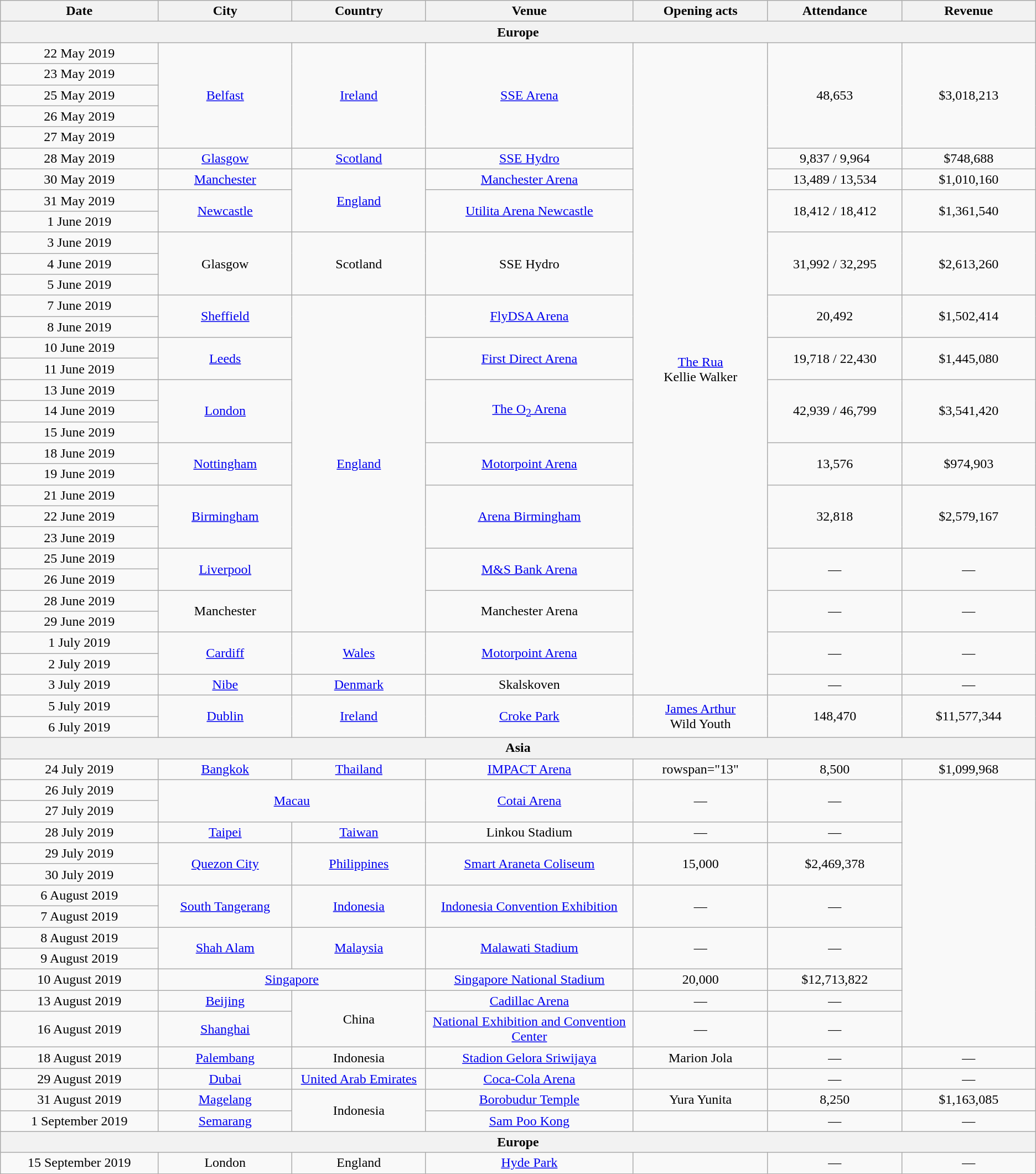<table class="wikitable" style="text-align:center;">
<tr>
<th scope="col" style="width:12em;">Date</th>
<th scope="col" style="width:10em;">City</th>
<th scope="col" style="width:10em;">Country</th>
<th scope="col" style="width:16em;">Venue</th>
<th scope="col" style="width:10em;">Opening acts</th>
<th scope="col" style="width:10em;">Attendance</th>
<th scope="col" style="width:10em;">Revenue</th>
</tr>
<tr>
<th colspan="7">Europe</th>
</tr>
<tr>
<td>22 May 2019</td>
<td rowspan="5"><a href='#'>Belfast</a></td>
<td rowspan="5"><a href='#'>Ireland</a></td>
<td rowspan="5"><a href='#'>SSE Arena</a></td>
<td rowspan="31"><a href='#'>The Rua</a><br>Kellie Walker</td>
<td rowspan="5">48,653</td>
<td rowspan="5">$3,018,213</td>
</tr>
<tr>
<td>23 May 2019</td>
</tr>
<tr>
<td>25 May 2019</td>
</tr>
<tr>
<td>26 May 2019</td>
</tr>
<tr>
<td>27 May 2019</td>
</tr>
<tr>
<td>28 May 2019</td>
<td><a href='#'>Glasgow</a></td>
<td><a href='#'>Scotland</a></td>
<td><a href='#'>SSE Hydro</a></td>
<td>9,837 / 9,964</td>
<td>$748,688</td>
</tr>
<tr>
<td>30 May 2019</td>
<td><a href='#'>Manchester</a></td>
<td rowspan="3"><a href='#'>England</a></td>
<td><a href='#'>Manchester Arena</a></td>
<td>13,489 / 13,534</td>
<td>$1,010,160</td>
</tr>
<tr>
<td>31 May 2019</td>
<td rowspan="2"><a href='#'>Newcastle</a></td>
<td rowspan="2"><a href='#'>Utilita Arena Newcastle</a></td>
<td rowspan="2">18,412 / 18,412</td>
<td rowspan="2">$1,361,540</td>
</tr>
<tr>
<td>1 June 2019</td>
</tr>
<tr>
<td>3 June 2019</td>
<td rowspan="3">Glasgow</td>
<td rowspan="3">Scotland</td>
<td rowspan="3">SSE Hydro</td>
<td rowspan="3">31,992 / 32,295</td>
<td rowspan="3">$2,613,260</td>
</tr>
<tr>
<td>4 June 2019</td>
</tr>
<tr>
<td>5 June 2019</td>
</tr>
<tr>
<td>7 June 2019</td>
<td rowspan="2"><a href='#'>Sheffield</a></td>
<td rowspan="16"><a href='#'>England</a></td>
<td rowspan="2"><a href='#'>FlyDSA Arena</a></td>
<td rowspan="2">20,492</td>
<td rowspan="2">$1,502,414</td>
</tr>
<tr>
<td>8 June 2019</td>
</tr>
<tr>
<td>10 June 2019</td>
<td rowspan="2"><a href='#'>Leeds</a></td>
<td rowspan="2"><a href='#'>First Direct Arena</a></td>
<td rowspan="2">19,718 / 22,430</td>
<td rowspan="2">$1,445,080</td>
</tr>
<tr>
<td>11 June 2019</td>
</tr>
<tr>
<td>13 June 2019</td>
<td rowspan="3"><a href='#'>London</a></td>
<td rowspan="3"><a href='#'>The O<sub>2</sub> Arena</a></td>
<td rowspan="3">42,939 / 46,799</td>
<td rowspan="3">$3,541,420</td>
</tr>
<tr>
<td>14 June 2019</td>
</tr>
<tr>
<td>15 June 2019</td>
</tr>
<tr>
<td>18 June 2019</td>
<td rowspan="2"><a href='#'>Nottingham</a></td>
<td rowspan="2"><a href='#'>Motorpoint Arena</a></td>
<td rowspan="2">13,576</td>
<td rowspan="2">$974,903</td>
</tr>
<tr>
<td>19 June 2019</td>
</tr>
<tr>
<td>21 June 2019</td>
<td rowspan="3"><a href='#'>Birmingham</a></td>
<td rowspan="3"><a href='#'>Arena Birmingham</a></td>
<td rowspan="3">32,818</td>
<td rowspan="3">$2,579,167</td>
</tr>
<tr>
<td>22 June 2019</td>
</tr>
<tr>
<td>23 June 2019</td>
</tr>
<tr>
<td>25 June 2019</td>
<td rowspan="2"><a href='#'>Liverpool</a></td>
<td rowspan="2"><a href='#'>M&S Bank Arena</a></td>
<td rowspan="2">—</td>
<td rowspan="2">—</td>
</tr>
<tr>
<td>26 June 2019</td>
</tr>
<tr>
<td>28 June 2019</td>
<td rowspan="2">Manchester</td>
<td rowspan="2">Manchester Arena</td>
<td rowspan="2">—</td>
<td rowspan="2">—</td>
</tr>
<tr>
<td>29 June 2019</td>
</tr>
<tr>
<td>1 July 2019</td>
<td rowspan="2"><a href='#'>Cardiff</a></td>
<td rowspan="2"><a href='#'>Wales</a></td>
<td rowspan="2"><a href='#'>Motorpoint Arena</a></td>
<td rowspan="2">—</td>
<td rowspan="2">—</td>
</tr>
<tr>
<td>2 July 2019</td>
</tr>
<tr>
<td>3 July 2019</td>
<td><a href='#'>Nibe</a></td>
<td><a href='#'>Denmark</a></td>
<td>Skalskoven</td>
<td>—</td>
<td>—</td>
</tr>
<tr>
<td>5 July 2019</td>
<td rowspan="2"><a href='#'>Dublin</a></td>
<td rowspan="2"><a href='#'>Ireland</a></td>
<td rowspan="2"><a href='#'>Croke Park</a></td>
<td rowspan="2"><a href='#'>James Arthur</a><br>Wild Youth</td>
<td rowspan="2">148,470</td>
<td rowspan="2">$11,577,344</td>
</tr>
<tr>
<td>6 July 2019</td>
</tr>
<tr>
<th colspan="7">Asia</th>
</tr>
<tr>
<td>24 July 2019</td>
<td><a href='#'>Bangkok</a></td>
<td><a href='#'>Thailand</a></td>
<td><a href='#'>IMPACT Arena</a></td>
<td>rowspan="13" </td>
<td>8,500</td>
<td>$1,099,968</td>
</tr>
<tr>
<td>26 July 2019</td>
<td rowspan="2"colspan="2"><a href='#'>Macau</a></td>
<td rowspan="2"><a href='#'>Cotai Arena</a></td>
<td rowspan="2">—</td>
<td rowspan="2">—</td>
</tr>
<tr>
<td>27 July 2019</td>
</tr>
<tr>
<td>28 July 2019</td>
<td><a href='#'>Taipei</a></td>
<td><a href='#'>Taiwan</a></td>
<td>Linkou Stadium</td>
<td>—</td>
<td>—</td>
</tr>
<tr>
<td>29 July 2019</td>
<td rowspan="2"><a href='#'>Quezon City</a></td>
<td rowspan="2"><a href='#'>Philippines</a></td>
<td rowspan="2"><a href='#'>Smart Araneta Coliseum</a></td>
<td rowspan="2">15,000</td>
<td rowspan="2">$2,469,378</td>
</tr>
<tr>
<td>30 July 2019</td>
</tr>
<tr>
<td>6 August 2019</td>
<td rowspan="2"><a href='#'>South Tangerang</a></td>
<td rowspan="2"><a href='#'>Indonesia</a></td>
<td rowspan="2"><a href='#'>Indonesia Convention Exhibition</a></td>
<td rowspan="2">—</td>
<td rowspan="2">—</td>
</tr>
<tr>
<td>7 August 2019</td>
</tr>
<tr>
<td>8 August 2019</td>
<td rowspan="2"><a href='#'>Shah Alam</a></td>
<td rowspan="2"><a href='#'>Malaysia</a></td>
<td rowspan="2"><a href='#'>Malawati Stadium</a></td>
<td rowspan="2">—</td>
<td rowspan="2">—</td>
</tr>
<tr>
<td>9 August 2019</td>
</tr>
<tr>
<td>10 August 2019</td>
<td colspan="2"><a href='#'>Singapore</a></td>
<td><a href='#'>Singapore National Stadium</a></td>
<td>20,000</td>
<td>$12,713,822</td>
</tr>
<tr>
<td>13 August 2019</td>
<td><a href='#'>Beijing</a></td>
<td rowspan="2">China</td>
<td><a href='#'>Cadillac Arena</a></td>
<td>—</td>
<td>—</td>
</tr>
<tr>
<td>16 August 2019</td>
<td><a href='#'>Shanghai</a></td>
<td><a href='#'>National Exhibition and Convention Center</a></td>
<td>—</td>
<td>—</td>
</tr>
<tr>
<td>18 August 2019</td>
<td><a href='#'>Palembang</a></td>
<td>Indonesia</td>
<td><a href='#'>Stadion Gelora Sriwijaya</a></td>
<td>Marion Jola</td>
<td>—</td>
<td>—</td>
</tr>
<tr>
<td>29 August 2019</td>
<td><a href='#'>Dubai</a></td>
<td><a href='#'>United Arab Emirates</a></td>
<td><a href='#'>Coca-Cola Arena</a></td>
<td></td>
<td>—</td>
<td>—</td>
</tr>
<tr>
<td>31 August 2019</td>
<td><a href='#'>Magelang</a></td>
<td rowspan="2">Indonesia</td>
<td><a href='#'>Borobudur Temple</a></td>
<td>Yura Yunita</td>
<td>8,250</td>
<td>$1,163,085</td>
</tr>
<tr>
<td>1 September 2019</td>
<td><a href='#'>Semarang</a></td>
<td><a href='#'>Sam Poo Kong</a></td>
<td></td>
<td>—</td>
<td>—</td>
</tr>
<tr>
<th colspan="7">Europe</th>
</tr>
<tr>
<td>15 September 2019</td>
<td>London</td>
<td>England</td>
<td><a href='#'>Hyde Park</a></td>
<td></td>
<td>—</td>
<td>—</td>
</tr>
</table>
